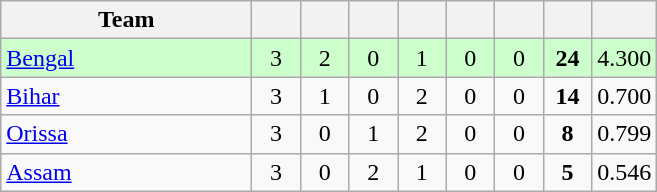<table class="wikitable" style="text-align:center">
<tr>
<th style="width:160px">Team</th>
<th style="width:25px"></th>
<th style="width:25px"></th>
<th style="width:25px"></th>
<th style="width:25px"></th>
<th style="width:25px"></th>
<th style="width:25px"></th>
<th style="width:25px"></th>
<th style="width:25px;"></th>
</tr>
<tr style="background:#cfc;">
<td style="text-align:left"><a href='#'>Bengal</a></td>
<td>3</td>
<td>2</td>
<td>0</td>
<td>1</td>
<td>0</td>
<td>0</td>
<td><strong>24</strong></td>
<td>4.300</td>
</tr>
<tr>
<td style="text-align:left"><a href='#'>Bihar</a></td>
<td>3</td>
<td>1</td>
<td>0</td>
<td>2</td>
<td>0</td>
<td>0</td>
<td><strong>14</strong></td>
<td>0.700</td>
</tr>
<tr>
<td style="text-align:left"><a href='#'>Orissa</a></td>
<td>3</td>
<td>0</td>
<td>1</td>
<td>2</td>
<td>0</td>
<td>0</td>
<td><strong>8</strong></td>
<td>0.799</td>
</tr>
<tr>
<td style="text-align:left"><a href='#'>Assam</a></td>
<td>3</td>
<td>0</td>
<td>2</td>
<td>1</td>
<td>0</td>
<td>0</td>
<td><strong>5</strong></td>
<td>0.546</td>
</tr>
</table>
